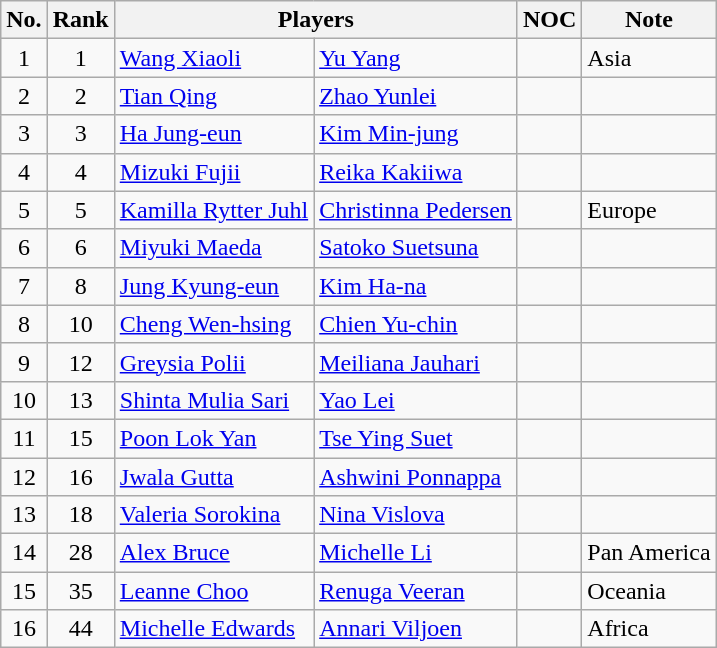<table class="wikitable">
<tr>
<th>No.</th>
<th>Rank</th>
<th colspan="2">Players</th>
<th>NOC</th>
<th>Note</th>
</tr>
<tr>
<td align="center">1</td>
<td align="center">1</td>
<td><a href='#'>Wang Xiaoli</a></td>
<td><a href='#'>Yu Yang</a></td>
<td></td>
<td>Asia</td>
</tr>
<tr>
<td align="center">2</td>
<td align="center">2</td>
<td><a href='#'>Tian Qing</a></td>
<td><a href='#'>Zhao Yunlei</a></td>
<td></td>
<td></td>
</tr>
<tr>
<td align="center">3</td>
<td align="center">3</td>
<td><a href='#'>Ha Jung-eun</a></td>
<td><a href='#'>Kim Min-jung</a></td>
<td></td>
<td></td>
</tr>
<tr>
<td align="center">4</td>
<td align="center">4</td>
<td><a href='#'>Mizuki Fujii</a></td>
<td><a href='#'>Reika Kakiiwa</a></td>
<td></td>
<td></td>
</tr>
<tr>
<td align="center">5</td>
<td align="center">5</td>
<td><a href='#'>Kamilla Rytter Juhl</a></td>
<td><a href='#'>Christinna Pedersen</a></td>
<td></td>
<td>Europe</td>
</tr>
<tr>
<td align="center">6</td>
<td align="center">6</td>
<td><a href='#'>Miyuki Maeda</a></td>
<td><a href='#'>Satoko Suetsuna</a></td>
<td></td>
<td></td>
</tr>
<tr>
<td align="center">7</td>
<td align="center">8</td>
<td><a href='#'>Jung Kyung-eun</a></td>
<td><a href='#'>Kim Ha-na</a></td>
<td></td>
<td></td>
</tr>
<tr>
<td align="center">8</td>
<td align="center">10</td>
<td><a href='#'>Cheng Wen-hsing</a></td>
<td><a href='#'>Chien Yu-chin</a></td>
<td></td>
<td></td>
</tr>
<tr>
<td align="center">9</td>
<td align="center">12</td>
<td><a href='#'>Greysia Polii</a></td>
<td><a href='#'>Meiliana Jauhari</a></td>
<td></td>
<td></td>
</tr>
<tr>
<td align="center">10</td>
<td align="center">13</td>
<td><a href='#'>Shinta Mulia Sari</a></td>
<td><a href='#'>Yao Lei</a></td>
<td></td>
<td></td>
</tr>
<tr>
<td align="center">11</td>
<td align="center">15</td>
<td><a href='#'>Poon Lok Yan</a></td>
<td><a href='#'>Tse Ying Suet</a></td>
<td></td>
<td></td>
</tr>
<tr>
<td align="center">12</td>
<td align="center">16</td>
<td><a href='#'>Jwala Gutta</a></td>
<td><a href='#'>Ashwini Ponnappa</a></td>
<td></td>
<td></td>
</tr>
<tr>
<td align="center">13</td>
<td align="center">18</td>
<td><a href='#'>Valeria Sorokina</a></td>
<td><a href='#'>Nina Vislova</a></td>
<td></td>
<td></td>
</tr>
<tr>
<td align="center">14</td>
<td align="center">28</td>
<td><a href='#'>Alex Bruce</a></td>
<td><a href='#'>Michelle Li</a></td>
<td></td>
<td>Pan America</td>
</tr>
<tr>
<td align="center">15</td>
<td align="center">35</td>
<td><a href='#'>Leanne Choo</a></td>
<td><a href='#'>Renuga Veeran</a></td>
<td></td>
<td>Oceania</td>
</tr>
<tr>
<td align="center">16</td>
<td align="center">44</td>
<td><a href='#'>Michelle Edwards</a></td>
<td><a href='#'>Annari Viljoen</a></td>
<td></td>
<td>Africa</td>
</tr>
</table>
